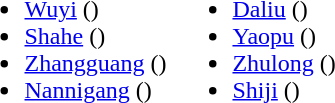<table>
<tr>
<td valign="top"><br><ul><li><a href='#'>Wuyi</a> ()</li><li><a href='#'>Shahe</a> ()</li><li><a href='#'>Zhangguang</a> ()</li><li><a href='#'>Nannigang</a> ()</li></ul></td>
<td valign="top"><br><ul><li><a href='#'>Daliu</a> ()</li><li><a href='#'>Yaopu</a> ()</li><li><a href='#'>Zhulong</a> ()</li><li><a href='#'>Shiji</a> ()</li></ul></td>
</tr>
</table>
